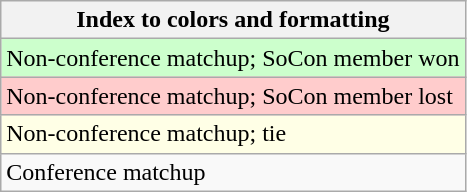<table class="wikitable">
<tr>
<th>Index to colors and formatting</th>
</tr>
<tr bgcolor=#ccffcc>
<td>Non-conference matchup; SoCon member won</td>
</tr>
<tr bgcolor=#ffcccc>
<td>Non-conference matchup; SoCon member lost</td>
</tr>
<tr bgcolor=#ffffe6>
<td>Non-conference matchup; tie</td>
</tr>
<tr>
<td>Conference matchup</td>
</tr>
</table>
